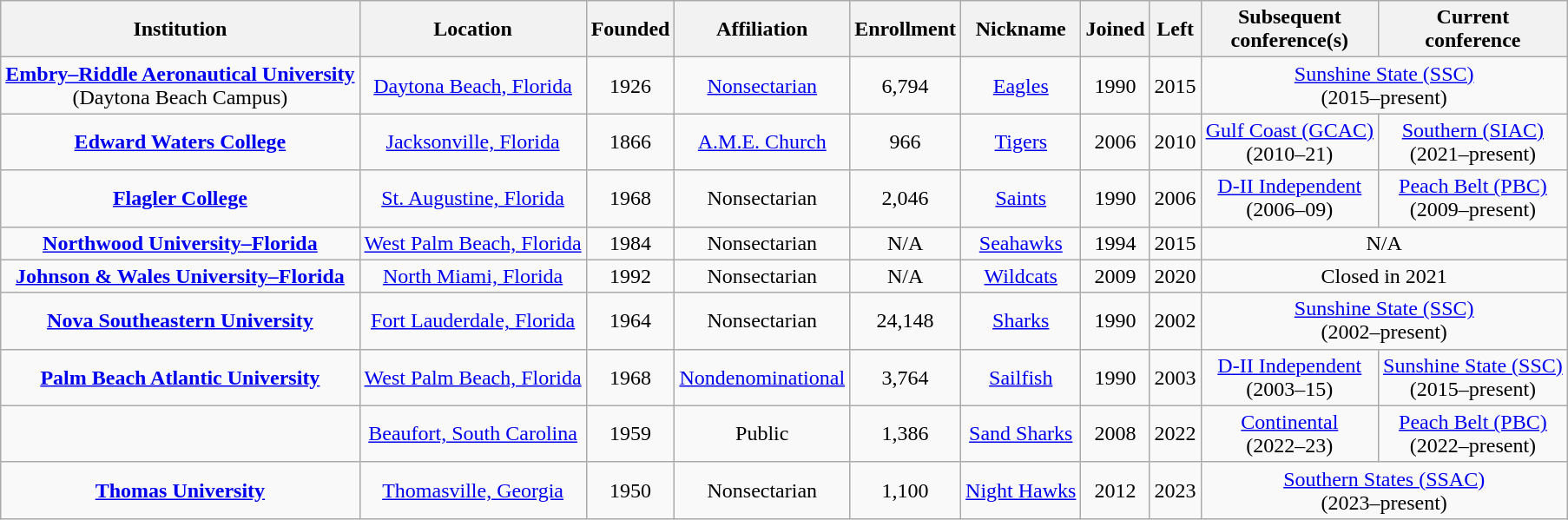<table class="wikitable sortable" style="text-align:center">
<tr>
<th>Institution</th>
<th>Location</th>
<th>Founded</th>
<th>Affiliation</th>
<th>Enrollment</th>
<th>Nickname</th>
<th>Joined</th>
<th>Left</th>
<th>Subsequent<br>conference(s)</th>
<th>Current<br>conference</th>
</tr>
<tr>
<td><strong><a href='#'>Embry–Riddle Aeronautical University</a></strong><br>(Daytona Beach Campus)</td>
<td><a href='#'>Daytona Beach, Florida</a></td>
<td>1926</td>
<td><a href='#'>Nonsectarian</a></td>
<td>6,794</td>
<td><a href='#'>Eagles</a></td>
<td>1990</td>
<td>2015</td>
<td colspan="2"><a href='#'>Sunshine State (SSC)</a><br>(2015–present)</td>
</tr>
<tr>
<td><strong><a href='#'>Edward Waters College</a></strong></td>
<td><a href='#'>Jacksonville, Florida</a></td>
<td>1866</td>
<td><a href='#'>A.M.E. Church</a></td>
<td>966</td>
<td><a href='#'>Tigers</a></td>
<td>2006</td>
<td>2010</td>
<td><a href='#'>Gulf Coast (GCAC)</a><br>(2010–21)</td>
<td><a href='#'>Southern (SIAC)</a><br>(2021–present)</td>
</tr>
<tr>
<td><strong><a href='#'>Flagler College</a></strong></td>
<td><a href='#'>St. Augustine, Florida</a></td>
<td>1968</td>
<td>Nonsectarian</td>
<td>2,046</td>
<td><a href='#'>Saints</a></td>
<td>1990</td>
<td>2006</td>
<td><a href='#'>D-II Independent</a><br>(2006–09)</td>
<td><a href='#'>Peach Belt (PBC)</a><br>(2009–present)</td>
</tr>
<tr>
<td><strong><a href='#'>Northwood University–Florida</a></strong></td>
<td><a href='#'>West Palm Beach, Florida</a></td>
<td>1984</td>
<td>Nonsectarian</td>
<td>N/A</td>
<td><a href='#'>Seahawks</a></td>
<td>1994</td>
<td>2015</td>
<td colspan="2">N/A</td>
</tr>
<tr>
<td><strong><a href='#'>Johnson & Wales University–Florida</a></strong></td>
<td><a href='#'>North Miami, Florida</a></td>
<td>1992</td>
<td>Nonsectarian</td>
<td>N/A</td>
<td><a href='#'>Wildcats</a></td>
<td>2009</td>
<td>2020</td>
<td colspan="2">Closed in 2021</td>
</tr>
<tr>
<td><strong><a href='#'>Nova Southeastern University</a></strong></td>
<td><a href='#'>Fort Lauderdale, Florida</a></td>
<td>1964</td>
<td>Nonsectarian</td>
<td>24,148</td>
<td><a href='#'>Sharks</a></td>
<td>1990</td>
<td>2002</td>
<td colspan="2"><a href='#'>Sunshine State (SSC)</a><br>(2002–present)</td>
</tr>
<tr>
<td><strong><a href='#'>Palm Beach Atlantic University</a></strong></td>
<td><a href='#'>West Palm Beach, Florida</a></td>
<td>1968</td>
<td><a href='#'>Nondenominational</a></td>
<td>3,764</td>
<td><a href='#'>Sailfish</a></td>
<td>1990</td>
<td>2003</td>
<td><a href='#'>D-II Independent</a><br>(2003–15)</td>
<td><a href='#'>Sunshine State (SSC)</a><br>(2015–present)</td>
</tr>
<tr>
<td></td>
<td><a href='#'>Beaufort, South Carolina</a></td>
<td>1959</td>
<td>Public</td>
<td>1,386</td>
<td><a href='#'>Sand Sharks</a></td>
<td>2008</td>
<td>2022</td>
<td><a href='#'>Continental</a><br>(2022–23)</td>
<td><a href='#'>Peach Belt (PBC)</a><br>(2022–present)</td>
</tr>
<tr>
<td><strong><a href='#'>Thomas University</a></strong></td>
<td><a href='#'>Thomasville, Georgia</a></td>
<td>1950</td>
<td>Nonsectarian</td>
<td>1,100</td>
<td><a href='#'>Night Hawks</a></td>
<td>2012</td>
<td>2023</td>
<td colspan="2"><a href='#'>Southern States (SSAC)</a><br>(2023–present)</td>
</tr>
</table>
